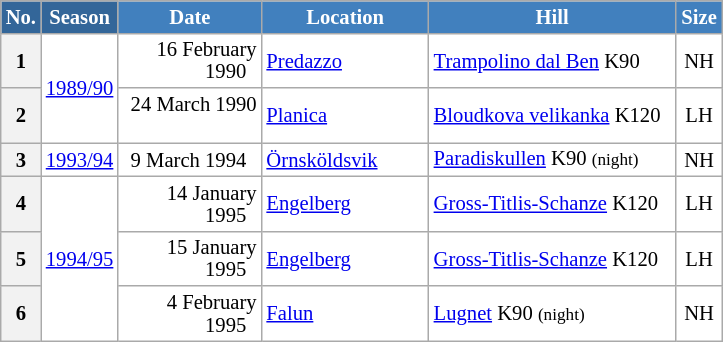<table class="wikitable sortable" style="font-size:86%; line-height:15px; text-align:left; border:grey solid 1px; border-collapse:collapse; background:#ffffff;">
<tr style="background:#efefef;">
<th style="background-color:#369; color:white; width:10px;">No.</th>
<th style="background-color:#369; color:white;  width:30px;">Season</th>
<th style="background-color:#4180be; color:white; width:89px;">Date</th>
<th style="background-color:#4180be; color:white; width:105px;">Location</th>
<th style="background-color:#4180be; color:white; width:158px;">Hill</th>
<th style="background-color:#4180be; color:white; width:25px;">Size</th>
</tr>
<tr>
<th scope=row style="text-align:center;">1</th>
<td align=center rowspan=2><a href='#'>1989/90</a></td>
<td align=right>16 February 1990  </td>
<td> <a href='#'>Predazzo</a></td>
<td><a href='#'>Trampolino dal Ben</a> K90</td>
<td align=center>NH</td>
</tr>
<tr>
<th scope=row style="text-align:center;">2</th>
<td align=right>24 March 1990  </td>
<td> <a href='#'>Planica</a></td>
<td><a href='#'>Bloudkova velikanka</a> K120</td>
<td align=center>LH</td>
</tr>
<tr>
<th scope=row style="text-align:center;">3</th>
<td align=center><a href='#'>1993/94</a></td>
<td align=right>9 March 1994  </td>
<td> <a href='#'>Örnsköldsvik</a></td>
<td><a href='#'>Paradiskullen</a> K90 <small>(night)</small></td>
<td align=center>NH</td>
</tr>
<tr>
<th scope=row style="text-align:center;">4</th>
<td align=center rowspan=3><a href='#'>1994/95</a></td>
<td align=right>14 January 1995  </td>
<td> <a href='#'>Engelberg</a></td>
<td><a href='#'>Gross-Titlis-Schanze</a> K120</td>
<td align=center>LH</td>
</tr>
<tr>
<th scope=row style="text-align:center;">5</th>
<td align=right>15 January 1995  </td>
<td> <a href='#'>Engelberg</a></td>
<td><a href='#'>Gross-Titlis-Schanze</a> K120</td>
<td align=center>LH</td>
</tr>
<tr>
<th scope=row style="text-align:center;">6</th>
<td align=right>4 February 1995  </td>
<td> <a href='#'>Falun</a></td>
<td><a href='#'>Lugnet</a> K90 <small>(night)</small></td>
<td align=center>NH</td>
</tr>
</table>
